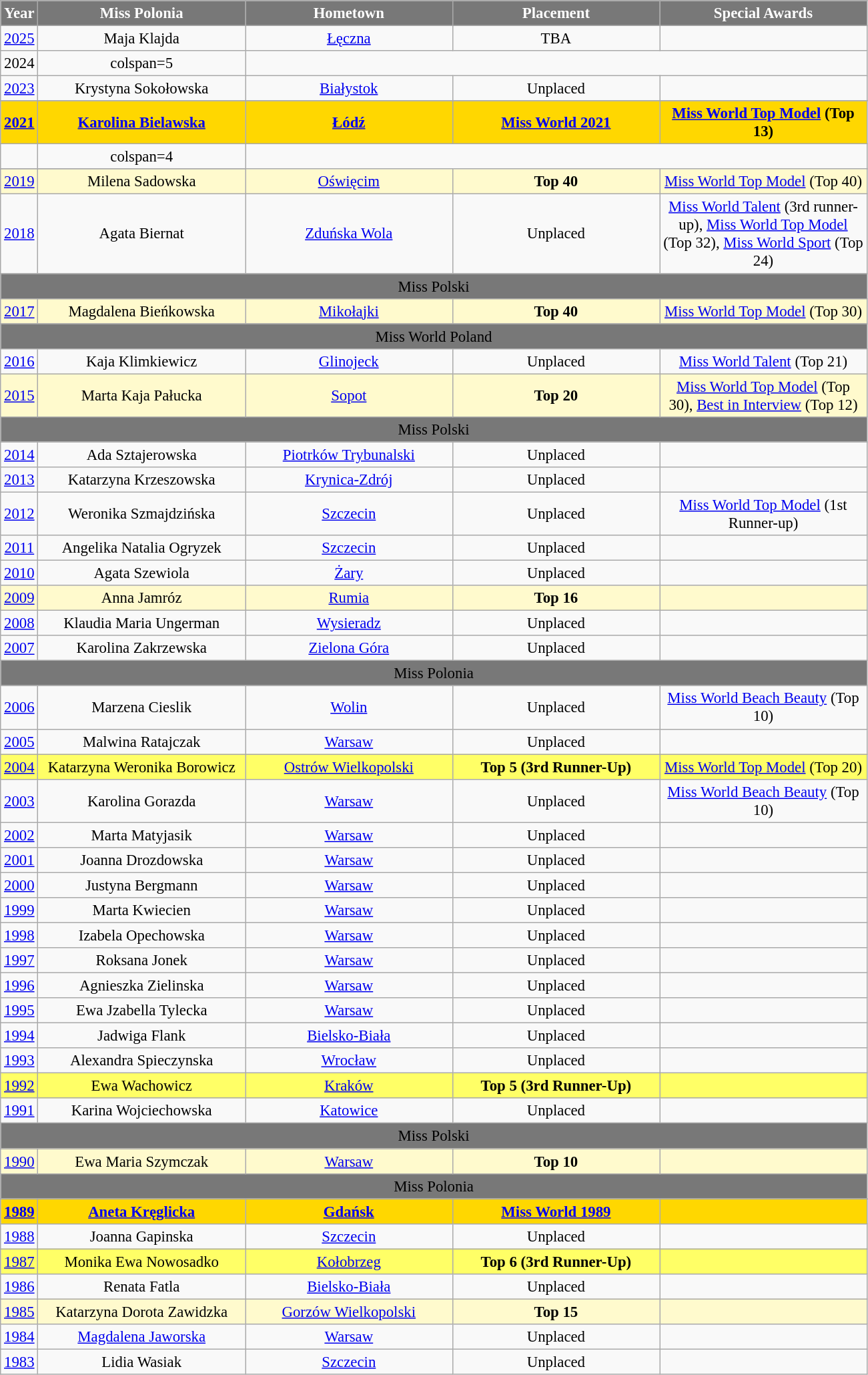<table class="wikitable sortable" style="font-size: 95%; text-align:center">
<tr>
<th width="30" style="background-color:#787878;color:#FFFFFF;">Year</th>
<th width="200" style="background-color:#787878;color:#FFFFFF;">Miss Polonia</th>
<th width="200" style="background-color:#787878;color:#FFFFFF;">Hometown</th>
<th width="200" style="background-color:#787878;color:#FFFFFF;">Placement</th>
<th width="200" style="background-color:#787878;color:#FFFFFF;">Special Awards</th>
</tr>
<tr>
<td><a href='#'>2025</a></td>
<td>Maja Klajda</td>
<td><a href='#'>Łęczna</a></td>
<td>TBA</td>
<td></td>
</tr>
<tr>
<td>2024</td>
<td>colspan=5 </td>
</tr>
<tr>
<td><a href='#'>2023</a></td>
<td>Krystyna Sokołowska</td>
<td><a href='#'>Białystok</a></td>
<td>Unplaced</td>
<td></td>
</tr>
<tr>
</tr>
<tr style="background-color:gold; font-weight: bold">
<td><a href='#'>2021</a></td>
<td><a href='#'>Karolina Bielawska</a></td>
<td><a href='#'>Łódź</a></td>
<td><a href='#'>Miss World 2021</a></td>
<td><a href='#'>Miss World Top Model</a> (Top 13)</td>
</tr>
<tr>
<td></td>
<td>colspan=4 </td>
</tr>
<tr>
</tr>
<tr style="background-color:#FFFACD;">
<td><a href='#'>2019</a></td>
<td>Milena Sadowska</td>
<td><a href='#'>Oświęcim</a></td>
<td><strong>Top 40</strong></td>
<td><a href='#'>Miss World Top Model</a> (Top 40)</td>
</tr>
<tr>
<td><a href='#'>2018</a></td>
<td>Agata Biernat</td>
<td><a href='#'>Zduńska Wola</a></td>
<td>Unplaced</td>
<td><a href='#'>Miss World Talent</a> (3rd runner-up), <a href='#'>Miss World Top Model</a> (Top 32), <a href='#'>Miss World Sport</a> (Top 24)</td>
</tr>
<tr bgcolor="#787878" align="center">
<td colspan="5"><span>Miss Polski</span></td>
</tr>
<tr style="background-color:#FFFACD;">
<td><a href='#'>2017</a></td>
<td>Magdalena Bieńkowska</td>
<td><a href='#'>Mikołajki</a></td>
<td><strong>Top 40</strong></td>
<td><a href='#'>Miss World Top Model</a> (Top 30)</td>
</tr>
<tr bgcolor="#787878" align="center">
<td colspan="5"><span>Miss World Poland</span></td>
</tr>
<tr>
<td><a href='#'>2016</a></td>
<td>Kaja Klimkiewicz</td>
<td><a href='#'>Glinojeck</a></td>
<td>Unplaced</td>
<td><a href='#'>Miss World Talent</a> (Top 21)</td>
</tr>
<tr style="background-color:#FFFACD;">
<td><a href='#'>2015</a></td>
<td>Marta Kaja Pałucka</td>
<td><a href='#'>Sopot</a></td>
<td><strong>Top 20</strong></td>
<td><a href='#'>Miss World Top Model</a> (Top 30), <a href='#'>Best in Interview</a> (Top 12)</td>
</tr>
<tr bgcolor="#787878" align="center">
<td colspan="5"><span>Miss Polski</span></td>
</tr>
<tr>
<td><a href='#'>2014</a></td>
<td>Ada Sztajerowska</td>
<td><a href='#'>Piotrków Trybunalski</a></td>
<td>Unplaced</td>
<td></td>
</tr>
<tr>
<td><a href='#'>2013</a></td>
<td>Katarzyna Krzeszowska</td>
<td><a href='#'>Krynica-Zdrój</a></td>
<td>Unplaced</td>
<td></td>
</tr>
<tr>
<td><a href='#'>2012</a></td>
<td>Weronika Szmajdzińska</td>
<td><a href='#'>Szczecin</a></td>
<td>Unplaced</td>
<td><a href='#'>Miss World Top Model</a> (1st Runner-up)</td>
</tr>
<tr>
<td><a href='#'>2011</a></td>
<td>Angelika Natalia Ogryzek</td>
<td><a href='#'>Szczecin</a></td>
<td>Unplaced</td>
<td></td>
</tr>
<tr>
<td><a href='#'>2010</a></td>
<td>Agata Szewiola</td>
<td><a href='#'>Żary</a></td>
<td>Unplaced</td>
<td></td>
</tr>
<tr style="background-color:#FFFACD;">
<td><a href='#'>2009</a></td>
<td>Anna Jamróz</td>
<td><a href='#'>Rumia</a></td>
<td><strong>Top 16</strong></td>
<td></td>
</tr>
<tr>
<td><a href='#'>2008</a></td>
<td>Klaudia Maria Ungerman</td>
<td><a href='#'>Wysieradz</a></td>
<td>Unplaced</td>
<td></td>
</tr>
<tr>
<td><a href='#'>2007</a></td>
<td>Karolina Zakrzewska</td>
<td><a href='#'>Zielona Góra</a></td>
<td>Unplaced</td>
<td></td>
</tr>
<tr bgcolor="#787878" align="center">
<td colspan="5"><span>Miss Polonia</span></td>
</tr>
<tr>
<td><a href='#'>2006</a></td>
<td>Marzena Cieslik</td>
<td><a href='#'>Wolin</a></td>
<td>Unplaced</td>
<td><a href='#'>Miss World Beach Beauty</a> (Top 10)</td>
</tr>
<tr>
<td><a href='#'>2005</a></td>
<td>Malwina Ratajczak</td>
<td><a href='#'>Warsaw</a></td>
<td>Unplaced</td>
<td></td>
</tr>
<tr style="background-color:#FFFF66;">
<td><a href='#'>2004</a></td>
<td>Katarzyna Weronika Borowicz</td>
<td><a href='#'>Ostrów Wielkopolski</a></td>
<td><strong>Top 5 (3rd Runner-Up)</strong></td>
<td><a href='#'>Miss World Top Model</a> (Top 20)</td>
</tr>
<tr>
<td><a href='#'>2003</a></td>
<td>Karolina Gorazda</td>
<td><a href='#'>Warsaw</a></td>
<td>Unplaced</td>
<td><a href='#'>Miss World Beach Beauty</a> (Top 10)</td>
</tr>
<tr>
<td><a href='#'>2002</a></td>
<td>Marta Matyjasik</td>
<td><a href='#'>Warsaw</a></td>
<td>Unplaced</td>
<td></td>
</tr>
<tr>
<td><a href='#'>2001</a></td>
<td>Joanna Drozdowska</td>
<td><a href='#'>Warsaw</a></td>
<td>Unplaced</td>
<td></td>
</tr>
<tr>
<td><a href='#'>2000</a></td>
<td>Justyna Bergmann</td>
<td><a href='#'>Warsaw</a></td>
<td>Unplaced</td>
<td></td>
</tr>
<tr>
<td><a href='#'>1999</a></td>
<td>Marta Kwiecien</td>
<td><a href='#'>Warsaw</a></td>
<td>Unplaced</td>
<td></td>
</tr>
<tr>
<td><a href='#'>1998</a></td>
<td>Izabela Opechowska</td>
<td><a href='#'>Warsaw</a></td>
<td>Unplaced</td>
<td></td>
</tr>
<tr>
<td><a href='#'>1997</a></td>
<td>Roksana Jonek</td>
<td><a href='#'>Warsaw</a></td>
<td>Unplaced</td>
<td></td>
</tr>
<tr>
<td><a href='#'>1996</a></td>
<td>Agnieszka Zielinska</td>
<td><a href='#'>Warsaw</a></td>
<td>Unplaced</td>
<td></td>
</tr>
<tr>
<td><a href='#'>1995</a></td>
<td>Ewa Jzabella Tylecka</td>
<td><a href='#'>Warsaw</a></td>
<td>Unplaced</td>
<td></td>
</tr>
<tr>
<td><a href='#'>1994</a></td>
<td>Jadwiga Flank</td>
<td><a href='#'>Bielsko-Biała</a></td>
<td>Unplaced</td>
<td></td>
</tr>
<tr>
<td><a href='#'>1993</a></td>
<td>Alexandra Spieczynska</td>
<td><a href='#'>Wrocław</a></td>
<td>Unplaced</td>
<td></td>
</tr>
<tr style="background-color:#FFFF66;">
<td><a href='#'>1992</a></td>
<td>Ewa Wachowicz</td>
<td><a href='#'>Kraków</a></td>
<td><strong>Top 5 (3rd Runner-Up)</strong></td>
<td></td>
</tr>
<tr>
<td><a href='#'>1991</a></td>
<td>Karina Wojciechowska</td>
<td><a href='#'>Katowice</a></td>
<td>Unplaced</td>
<td></td>
</tr>
<tr bgcolor="#787878" align="center">
<td colspan="5"><span>Miss Polski</span></td>
</tr>
<tr style="background-color:#FFFACD;">
<td><a href='#'>1990</a></td>
<td>Ewa Maria Szymczak</td>
<td><a href='#'>Warsaw</a></td>
<td><strong>Top 10</strong></td>
<td></td>
</tr>
<tr bgcolor="#787878" align="center">
<td colspan="5"><span>Miss Polonia</span></td>
</tr>
<tr>
</tr>
<tr style="background-color:gold; font-weight: bold">
<td><strong><a href='#'>1989</a></strong></td>
<td><strong><a href='#'>Aneta Kręglicka</a></strong></td>
<td><strong><a href='#'>Gdańsk</a></strong></td>
<td><a href='#'>Miss World 1989</a></td>
<td></td>
</tr>
<tr>
<td><a href='#'>1988</a></td>
<td>Joanna Gapinska</td>
<td><a href='#'>Szczecin</a></td>
<td>Unplaced</td>
<td></td>
</tr>
<tr style="background-color:#FFFF66;">
<td><a href='#'>1987</a></td>
<td>Monika Ewa Nowosadko</td>
<td><a href='#'>Kołobrzeg</a></td>
<td><strong>Top 6 (3rd Runner-Up)</strong></td>
<td></td>
</tr>
<tr>
<td><a href='#'>1986</a></td>
<td>Renata Fatla</td>
<td><a href='#'>Bielsko-Biała</a></td>
<td>Unplaced</td>
<td></td>
</tr>
<tr style="background-color:#FFFACD;">
<td><a href='#'>1985</a></td>
<td>Katarzyna Dorota Zawidzka</td>
<td><a href='#'>Gorzów Wielkopolski</a></td>
<td><strong>Top 15</strong></td>
<td></td>
</tr>
<tr>
<td><a href='#'>1984</a></td>
<td><a href='#'>Magdalena Jaworska</a></td>
<td><a href='#'>Warsaw</a></td>
<td>Unplaced</td>
<td></td>
</tr>
<tr>
<td><a href='#'>1983</a></td>
<td>Lidia Wasiak</td>
<td><a href='#'>Szczecin</a></td>
<td>Unplaced</td>
<td></td>
</tr>
</table>
